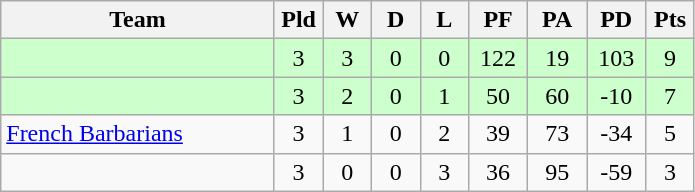<table class="wikitable" style="text-align:center;">
<tr>
<th width=175>Team</th>
<th width=25 abbr="Played">Pld</th>
<th width=25 abbr="Won">W</th>
<th width=25 abbr="Drawn">D</th>
<th width=25 abbr="Lost">L</th>
<th width=32 abbr="Points for">PF</th>
<th width=32 abbr="Points against">PA</th>
<th width=32 abbr="Points difference">PD</th>
<th width=25 abbr="Points">Pts</th>
</tr>
<tr bgcolor="#ccffcc">
<td align=left></td>
<td>3</td>
<td>3</td>
<td>0</td>
<td>0</td>
<td>122</td>
<td>19</td>
<td>103</td>
<td>9</td>
</tr>
<tr bgcolor="#ccffcc">
<td align=left></td>
<td>3</td>
<td>2</td>
<td>0</td>
<td>1</td>
<td>50</td>
<td>60</td>
<td>-10</td>
<td>7</td>
</tr>
<tr>
<td align=left> <a href='#'>French Barbarians</a></td>
<td>3</td>
<td>1</td>
<td>0</td>
<td>2</td>
<td>39</td>
<td>73</td>
<td>-34</td>
<td>5</td>
</tr>
<tr>
<td align=left></td>
<td>3</td>
<td>0</td>
<td>0</td>
<td>3</td>
<td>36</td>
<td>95</td>
<td>-59</td>
<td>3</td>
</tr>
</table>
